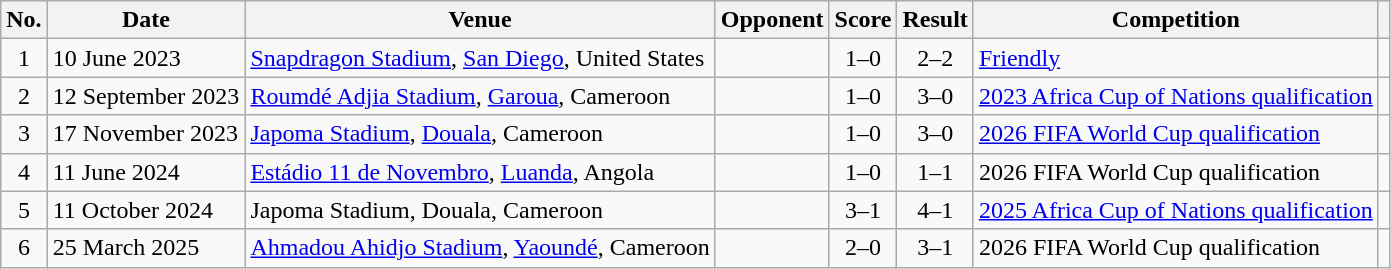<table class="wikitable sortable">
<tr>
<th scope="col">No.</th>
<th scope="col">Date</th>
<th scope="col">Venue</th>
<th scope="col">Opponent</th>
<th scope="col">Score</th>
<th scope="col">Result</th>
<th scope="col">Competition</th>
<th scope="col" class="unsortable"></th>
</tr>
<tr>
<td style="text-align:center">1</td>
<td>10 June 2023</td>
<td><a href='#'>Snapdragon Stadium</a>, <a href='#'>San Diego</a>, United States</td>
<td></td>
<td style="text-align:center">1–0</td>
<td style="text-align:center">2–2</td>
<td><a href='#'>Friendly</a></td>
<td></td>
</tr>
<tr>
<td style="text-align:center">2</td>
<td>12 September 2023</td>
<td><a href='#'>Roumdé Adjia Stadium</a>, <a href='#'>Garoua</a>, Cameroon</td>
<td></td>
<td style="text-align:center">1–0</td>
<td style="text-align:center">3–0</td>
<td><a href='#'>2023 Africa Cup of Nations qualification</a></td>
<td></td>
</tr>
<tr>
<td style="text-align:center">3</td>
<td>17 November 2023</td>
<td><a href='#'>Japoma Stadium</a>, <a href='#'>Douala</a>, Cameroon</td>
<td></td>
<td style="text-align:center">1–0</td>
<td style="text-align:center">3–0</td>
<td><a href='#'>2026 FIFA World Cup qualification</a></td>
<td></td>
</tr>
<tr>
<td style="text-align:center">4</td>
<td>11 June 2024</td>
<td><a href='#'>Estádio 11 de Novembro</a>, <a href='#'>Luanda</a>, Angola</td>
<td></td>
<td style="text-align:center">1–0</td>
<td style="text-align:center">1–1</td>
<td>2026 FIFA World Cup qualification</td>
<td></td>
</tr>
<tr>
<td style="text-align:center">5</td>
<td>11 October 2024</td>
<td>Japoma Stadium, Douala, Cameroon</td>
<td></td>
<td style="text-align:center">3–1</td>
<td style="text-align:center">4–1</td>
<td><a href='#'>2025 Africa Cup of Nations qualification</a></td>
<td></td>
</tr>
<tr>
<td style="text-align:center">6</td>
<td>25 March 2025</td>
<td><a href='#'>Ahmadou Ahidjo Stadium</a>, <a href='#'>Yaoundé</a>, Cameroon</td>
<td></td>
<td style="text-align:center">2–0</td>
<td style="text-align:center">3–1</td>
<td>2026 FIFA World Cup qualification</td>
<td></td>
</tr>
</table>
